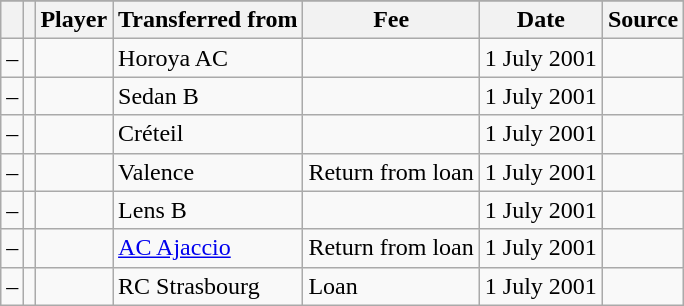<table class="wikitable plainrowheaders sortable">
<tr>
</tr>
<tr>
<th></th>
<th></th>
<th scope=col>Player</th>
<th !scope=col>Transferred from</th>
<th scope=col>Fee</th>
<th scope=col>Date</th>
<th scope=col>Source</th>
</tr>
<tr>
<td align=center>–</td>
<td align=center></td>
<td></td>
<td> Horoya AC</td>
<td></td>
<td>1 July 2001</td>
<td></td>
</tr>
<tr>
<td align=center>–</td>
<td align=center></td>
<td></td>
<td> Sedan B</td>
<td></td>
<td>1 July 2001</td>
<td></td>
</tr>
<tr>
<td align=center>–</td>
<td align=center></td>
<td></td>
<td> Créteil</td>
<td></td>
<td>1 July 2001</td>
<td></td>
</tr>
<tr>
<td align=center>–</td>
<td align=center></td>
<td></td>
<td> Valence</td>
<td>Return from loan</td>
<td>1 July 2001</td>
<td></td>
</tr>
<tr>
<td align=center>–</td>
<td align=center></td>
<td></td>
<td> Lens B</td>
<td></td>
<td>1 July 2001</td>
<td></td>
</tr>
<tr>
<td align=center>–</td>
<td align=center></td>
<td></td>
<td> <a href='#'>AC Ajaccio</a></td>
<td>Return from loan</td>
<td>1 July 2001</td>
<td></td>
</tr>
<tr>
<td align=center>–</td>
<td align=center></td>
<td></td>
<td> RC Strasbourg</td>
<td>Loan</td>
<td>1 July 2001</td>
<td></td>
</tr>
</table>
